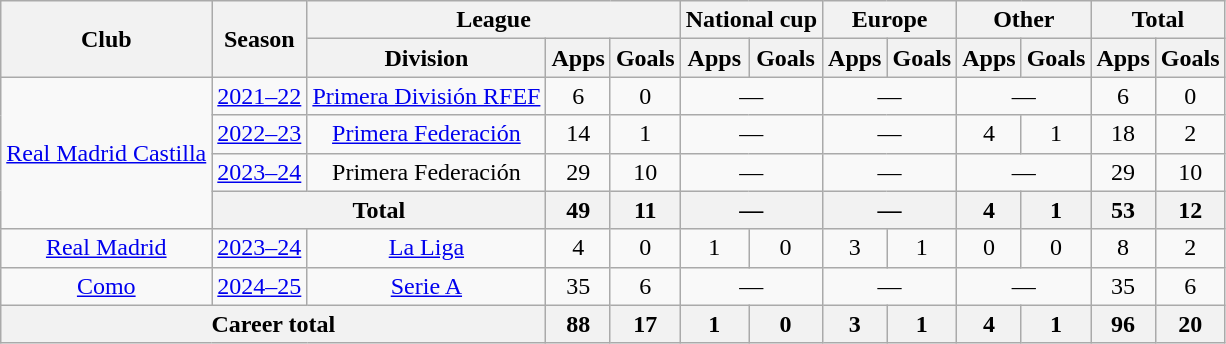<table class=wikitable style=text-align:center>
<tr>
<th rowspan="2">Club</th>
<th rowspan="2">Season</th>
<th colspan="3">League</th>
<th colspan="2">National cup</th>
<th colspan="2">Europe</th>
<th colspan="2">Other</th>
<th colspan="2">Total</th>
</tr>
<tr>
<th>Division</th>
<th>Apps</th>
<th>Goals</th>
<th>Apps</th>
<th>Goals</th>
<th>Apps</th>
<th>Goals</th>
<th>Apps</th>
<th>Goals</th>
<th>Apps</th>
<th>Goals</th>
</tr>
<tr>
<td rowspan="4"><a href='#'>Real Madrid Castilla</a></td>
<td><a href='#'>2021–22</a></td>
<td><a href='#'>Primera División RFEF</a></td>
<td>6</td>
<td>0</td>
<td colspan="2">—</td>
<td colspan="2">—</td>
<td colspan="2">—</td>
<td>6</td>
<td>0</td>
</tr>
<tr>
<td><a href='#'>2022–23</a></td>
<td><a href='#'>Primera Federación</a></td>
<td>14</td>
<td>1</td>
<td colspan="2">—</td>
<td colspan="2">—</td>
<td>4</td>
<td>1</td>
<td>18</td>
<td>2</td>
</tr>
<tr>
<td><a href='#'>2023–24</a></td>
<td>Primera Federación</td>
<td>29</td>
<td>10</td>
<td colspan="2">—</td>
<td colspan="2">—</td>
<td colspan="2">—</td>
<td>29</td>
<td>10</td>
</tr>
<tr>
<th colspan="2">Total</th>
<th>49</th>
<th>11</th>
<th colspan="2">—</th>
<th colspan="2">—</th>
<th>4</th>
<th>1</th>
<th>53</th>
<th>12</th>
</tr>
<tr>
<td><a href='#'>Real Madrid</a></td>
<td><a href='#'>2023–24</a></td>
<td><a href='#'>La Liga</a></td>
<td>4</td>
<td>0</td>
<td>1</td>
<td>0</td>
<td>3</td>
<td>1</td>
<td>0</td>
<td>0</td>
<td>8</td>
<td>2</td>
</tr>
<tr>
<td><a href='#'>Como</a></td>
<td><a href='#'>2024–25</a></td>
<td><a href='#'>Serie A</a></td>
<td>35</td>
<td>6</td>
<td colspan="2">—</td>
<td colspan="2">—</td>
<td colspan="2">—</td>
<td>35</td>
<td>6</td>
</tr>
<tr>
<th colspan="3">Career total</th>
<th>88</th>
<th>17</th>
<th>1</th>
<th>0</th>
<th>3</th>
<th>1</th>
<th>4</th>
<th>1</th>
<th>96</th>
<th>20</th>
</tr>
</table>
